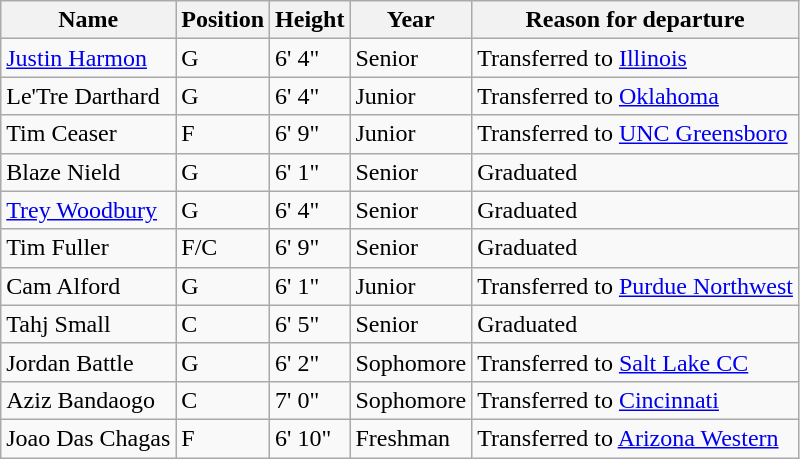<table class="wikitable">
<tr>
<th>Name</th>
<th>Position</th>
<th>Height</th>
<th>Year</th>
<th>Reason for departure</th>
</tr>
<tr>
<td><a href='#'>Justin Harmon</a></td>
<td>G</td>
<td>6' 4"</td>
<td>Senior</td>
<td>Transferred to <a href='#'>Illinois</a></td>
</tr>
<tr>
<td>Le'Tre Darthard</td>
<td>G</td>
<td>6' 4"</td>
<td>Junior</td>
<td>Transferred to <a href='#'>Oklahoma</a></td>
</tr>
<tr>
<td>Tim Ceaser</td>
<td>F</td>
<td>6' 9"</td>
<td>Junior</td>
<td>Transferred to <a href='#'>UNC Greensboro</a></td>
</tr>
<tr>
<td>Blaze Nield</td>
<td>G</td>
<td>6' 1"</td>
<td>Senior</td>
<td>Graduated</td>
</tr>
<tr>
<td><a href='#'>Trey Woodbury</a></td>
<td>G</td>
<td>6' 4"</td>
<td>Senior</td>
<td>Graduated</td>
</tr>
<tr>
<td>Tim Fuller</td>
<td>F/C</td>
<td>6' 9"</td>
<td>Senior</td>
<td>Graduated</td>
</tr>
<tr>
<td>Cam Alford</td>
<td>G</td>
<td>6' 1"</td>
<td>Junior</td>
<td>Transferred to <a href='#'>Purdue Northwest</a></td>
</tr>
<tr>
<td>Tahj Small</td>
<td>C</td>
<td>6' 5"</td>
<td>Senior</td>
<td>Graduated</td>
</tr>
<tr>
<td>Jordan Battle</td>
<td>G</td>
<td>6' 2"</td>
<td>Sophomore</td>
<td>Transferred to <a href='#'>Salt Lake CC</a></td>
</tr>
<tr>
<td>Aziz Bandaogo</td>
<td>C</td>
<td>7' 0"</td>
<td>Sophomore</td>
<td>Transferred to <a href='#'>Cincinnati</a></td>
</tr>
<tr>
<td>Joao Das Chagas</td>
<td>F</td>
<td>6' 10"</td>
<td>Freshman</td>
<td>Transferred to <a href='#'>Arizona Western</a></td>
</tr>
</table>
